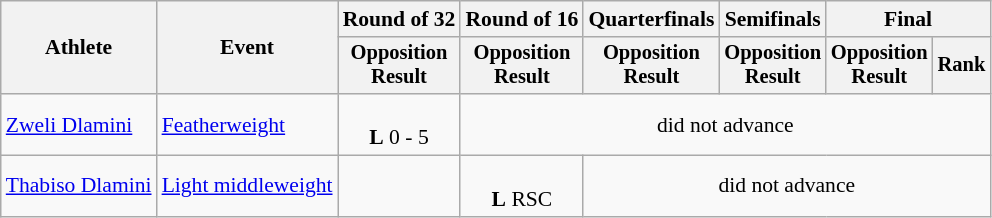<table class="wikitable" style="font-size:90%; text-align:center">
<tr>
<th rowspan=2>Athlete</th>
<th rowspan=2>Event</th>
<th>Round of 32</th>
<th>Round of 16</th>
<th>Quarterfinals</th>
<th>Semifinals</th>
<th colspan=2>Final</th>
</tr>
<tr style="font-size:95%">
<th>Opposition<br>Result</th>
<th>Opposition<br>Result</th>
<th>Opposition<br>Result</th>
<th>Opposition<br>Result</th>
<th>Opposition<br>Result</th>
<th>Rank</th>
</tr>
<tr>
<td align=left><a href='#'>Zweli Dlamini</a></td>
<td align=left><a href='#'>Featherweight</a></td>
<td><br><strong>L</strong> 0 - 5</td>
<td colspan=5>did not advance</td>
</tr>
<tr>
<td align=left><a href='#'>Thabiso Dlamini</a></td>
<td align=left><a href='#'>Light middleweight</a></td>
<td></td>
<td><br><strong>L</strong> RSC</td>
<td colspan=4>did not advance</td>
</tr>
</table>
